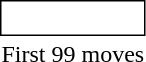<table style="display:inline; display:inline-table;">
<tr>
<td style="border: solid thin; padding: 2px;"><br></td>
</tr>
<tr>
<td style="text-align:center">First 99 moves</td>
</tr>
</table>
